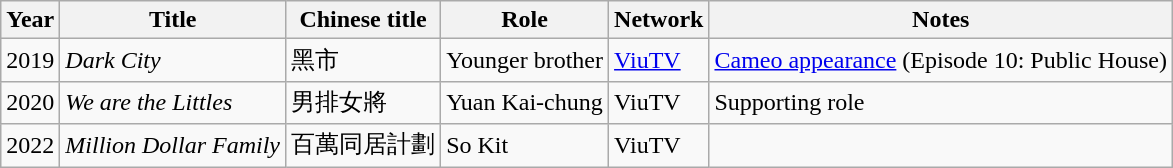<table class="wikitable plainrowheaders">
<tr>
<th>Year</th>
<th>Title</th>
<th>Chinese title</th>
<th>Role</th>
<th>Network</th>
<th>Notes</th>
</tr>
<tr>
<td>2019</td>
<td><em>Dark City</em></td>
<td>黑市</td>
<td>Younger brother</td>
<td><a href='#'>ViuTV</a></td>
<td><a href='#'>Cameo appearance</a> (Episode 10: Public House)</td>
</tr>
<tr>
<td>2020</td>
<td><em>We are the Littles</em></td>
<td>男排女將</td>
<td>Yuan Kai-chung</td>
<td>ViuTV</td>
<td>Supporting role</td>
</tr>
<tr>
<td>2022</td>
<td><em>Million Dollar Family</em></td>
<td>百萬同居計劃</td>
<td>So Kit</td>
<td>ViuTV</td>
<td></td>
</tr>
</table>
